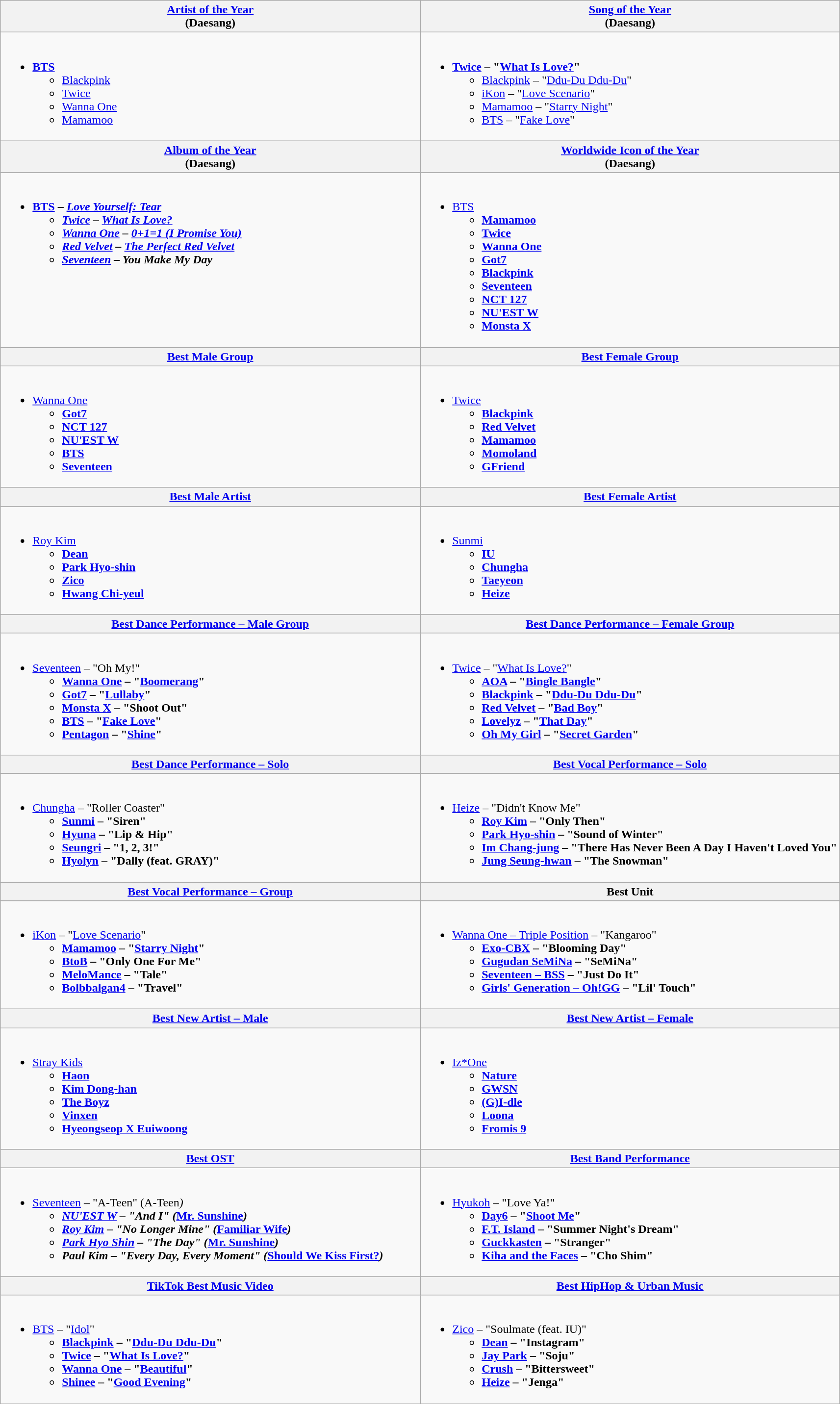<table class=wikitable>
<tr>
<th style="width:50%"><a href='#'>Artist of the Year</a><br> (Daesang)</th>
<th style="width:50%"><a href='#'>Song of the Year</a><br> (Daesang)</th>
</tr>
<tr>
<td valign="top"><br><ul><li><strong><a href='#'>BTS</a></strong><ul><li><a href='#'>Blackpink</a></li><li><a href='#'>Twice</a></li><li><a href='#'>Wanna One</a></li><li><a href='#'>Mamamoo</a></li></ul></li></ul></td>
<td valign="top"><br><ul><li><strong><a href='#'>Twice</a> – "<a href='#'>What Is Love?</a>"</strong><ul><li><a href='#'>Blackpink</a> – "<a href='#'>Ddu-Du Ddu-Du</a>"</li><li><a href='#'>iKon</a> – "<a href='#'>Love Scenario</a>"</li><li><a href='#'>Mamamoo</a> – "<a href='#'>Starry Night</a>"</li><li><a href='#'>BTS</a> – "<a href='#'>Fake Love</a>"</li></ul></li></ul></td>
</tr>
<tr>
<th style="width:50%"><a href='#'>Album of the Year</a><br> (Daesang)</th>
<th style="width:50%"><a href='#'>Worldwide Icon of the Year</a><br> (Daesang)</th>
</tr>
<tr>
<td valign="top"><br><ul><li><strong><a href='#'>BTS</a> – <em><a href='#'>Love Yourself: Tear</a><strong><em><ul><li><a href='#'>Twice</a> – </em><a href='#'>What Is Love?</a><em></li><li><a href='#'>Wanna One</a> – </em><a href='#'>0+1=1 (I Promise You)</a><em></li><li><a href='#'>Red Velvet</a> – </em><a href='#'>The Perfect Red Velvet</a><em></li><li><a href='#'>Seventeen</a> – </em>You Make My Day<em></li></ul></li></ul></td>
<td valign="top"><br><ul><li></strong><a href='#'>BTS</a><strong><ul><li><a href='#'>Mamamoo</a></li><li><a href='#'>Twice</a></li><li><a href='#'>Wanna One</a></li><li><a href='#'>Got7</a></li><li><a href='#'>Blackpink</a></li><li><a href='#'>Seventeen</a></li><li><a href='#'>NCT 127</a></li><li><a href='#'>NU'EST W</a></li><li><a href='#'>Monsta X</a></li></ul></li></ul></td>
</tr>
<tr>
<th style="width:50%"><a href='#'>Best Male Group</a></th>
<th style="width:50%"><a href='#'>Best Female Group</a></th>
</tr>
<tr>
<td valign="top"><br><ul><li></strong><a href='#'>Wanna One</a><strong><ul><li><a href='#'>Got7</a></li><li><a href='#'>NCT 127</a></li><li><a href='#'>NU'EST W</a></li><li><a href='#'>BTS</a></li><li><a href='#'>Seventeen</a></li></ul></li></ul></td>
<td valign="top"><br><ul><li></strong><a href='#'>Twice</a><strong><ul><li><a href='#'>Blackpink</a></li><li><a href='#'>Red Velvet</a></li><li><a href='#'>Mamamoo</a></li><li><a href='#'>Momoland</a></li><li><a href='#'>GFriend</a></li></ul></li></ul></td>
</tr>
<tr>
<th style="width:50%"><a href='#'>Best Male Artist</a></th>
<th style="width:50%"><a href='#'>Best Female Artist</a></th>
</tr>
<tr>
<td valign="top"><br><ul><li></strong><a href='#'>Roy Kim</a><strong><ul><li><a href='#'>Dean</a></li><li><a href='#'>Park Hyo-shin</a></li><li><a href='#'>Zico</a></li><li><a href='#'>Hwang Chi-yeul</a></li></ul></li></ul></td>
<td valign="top"><br><ul><li></strong> <a href='#'>Sunmi</a><strong><ul><li><a href='#'>IU</a></li><li><a href='#'>Chungha</a></li><li><a href='#'>Taeyeon</a></li><li><a href='#'>Heize</a></li></ul></li></ul></td>
</tr>
<tr>
<th style="width:50%"><a href='#'>Best Dance Performance – Male Group</a></th>
<th style="width:50%"><a href='#'>Best Dance Performance – Female Group</a></th>
</tr>
<tr>
<td valign="top"><br><ul><li></strong><a href='#'>Seventeen</a> – "Oh My!"<strong><ul><li><a href='#'>Wanna One</a> – "<a href='#'>Boomerang</a>"</li><li><a href='#'>Got7</a> – "<a href='#'>Lullaby</a>"</li><li><a href='#'>Monsta X</a> – "Shoot Out"</li><li><a href='#'>BTS</a> – "<a href='#'>Fake Love</a>"</li><li><a href='#'>Pentagon</a> – "<a href='#'>Shine</a>"</li></ul></li></ul></td>
<td valign="top"><br><ul><li></strong><a href='#'>Twice</a> – "<a href='#'>What Is Love?</a>"<strong><ul><li><a href='#'>AOA</a> – "<a href='#'>Bingle Bangle</a>"</li><li><a href='#'>Blackpink</a> – "<a href='#'>Ddu-Du Ddu-Du</a>"</li><li><a href='#'>Red Velvet</a> – "<a href='#'>Bad Boy</a>"</li><li><a href='#'>Lovelyz</a> – "<a href='#'>That Day</a>"</li><li><a href='#'>Oh My Girl</a> – "<a href='#'>Secret Garden</a>"</li></ul></li></ul></td>
</tr>
<tr>
<th style="width:50%"><a href='#'>Best Dance Performance – Solo</a></th>
<th style="width:50%"><a href='#'>Best Vocal Performance – Solo</a></th>
</tr>
<tr>
<td valign="top"><br><ul><li></strong><a href='#'>Chungha</a> – "Roller Coaster"<strong><ul><li><a href='#'>Sunmi</a> – "Siren"</li><li><a href='#'>Hyuna</a> – "Lip & Hip"</li><li><a href='#'>Seungri</a> – "1, 2, 3!"</li><li><a href='#'>Hyolyn</a> – "Dally (feat. GRAY)"</li></ul></li></ul></td>
<td valign="top"><br><ul><li></strong><a href='#'>Heize</a> – "Didn't Know Me"<strong><ul><li><a href='#'>Roy Kim</a> – "Only Then"</li><li><a href='#'>Park Hyo-shin</a> – "Sound of Winter"</li><li><a href='#'>Im Chang-jung</a> – "There Has Never Been A Day I Haven't Loved You"</li><li><a href='#'>Jung Seung-hwan</a> – "The Snowman"</li></ul></li></ul></td>
</tr>
<tr>
<th style="width:50%"><a href='#'>Best Vocal Performance – Group</a></th>
<th style="width:50%">Best Unit</th>
</tr>
<tr>
<td valign="top"><br><ul><li></strong><a href='#'>iKon</a> – "<a href='#'>Love Scenario</a>"<strong><ul><li><a href='#'>Mamamoo</a> – "<a href='#'>Starry Night</a>"</li><li><a href='#'>BtoB</a> – "Only One For Me"</li><li><a href='#'>MeloMance</a> – "Tale"</li><li><a href='#'>Bolbbalgan4</a> – "Travel"</li></ul></li></ul></td>
<td valign="top"><br><ul><li></strong><a href='#'>Wanna One – Triple Position</a> – "Kangaroo"<strong><ul><li><a href='#'>Exo-CBX</a> – "Blooming Day"</li><li><a href='#'>Gugudan SeMiNa</a> – "SeMiNa"</li><li><a href='#'>Seventeen – BSS</a> – "Just Do It"</li><li><a href='#'>Girls' Generation – Oh!GG</a> – "Lil' Touch"</li></ul></li></ul></td>
</tr>
<tr>
<th style="width:50%"><a href='#'>Best New Artist – Male</a></th>
<th style="width:50%"><a href='#'>Best New Artist – Female</a></th>
</tr>
<tr>
<td valign="top"><br><ul><li></strong><a href='#'>Stray Kids</a><strong><ul><li><a href='#'>Haon</a></li><li><a href='#'>Kim Dong-han</a></li><li><a href='#'>The Boyz</a></li><li><a href='#'>Vinxen</a></li><li><a href='#'>Hyeongseop X Euiwoong</a></li></ul></li></ul></td>
<td valign="top"><br><ul><li></strong><a href='#'>Iz*One</a><strong><ul><li><a href='#'>Nature</a></li><li><a href='#'>GWSN</a></li><li><a href='#'>(G)I-dle</a></li><li><a href='#'>Loona</a></li><li><a href='#'>Fromis 9</a></li></ul></li></ul></td>
</tr>
<tr>
<th style="width:50%"><a href='#'>Best OST</a></th>
<th style="width:50%"><a href='#'>Best Band Performance</a></th>
</tr>
<tr>
<td valign="top"><br><ul><li></strong><a href='#'>Seventeen</a> – "A-Teen" (</em>A-Teen<em>)<strong><ul><li><a href='#'>NU'EST W</a> – "And I" (</em><a href='#'>Mr. Sunshine</a><em>)</li><li><a href='#'>Roy Kim</a> – "No Longer Mine" (</em><a href='#'>Familiar Wife</a><em>)</li><li><a href='#'>Park Hyo Shin</a> – "The Day" (</em><a href='#'>Mr. Sunshine</a><em>)</li><li>Paul Kim – "Every Day, Every Moment" (</em><a href='#'>Should We Kiss First?</a><em>)</li></ul></li></ul></td>
<td valign="top"><br><ul><li></strong><a href='#'>Hyukoh</a> – "Love Ya!"<strong><ul><li><a href='#'>Day6</a> – "<a href='#'>Shoot Me</a>"</li><li><a href='#'>F.T. Island</a> – "Summer Night's Dream"</li><li><a href='#'>Guckkasten</a> – "Stranger"</li><li><a href='#'>Kiha and the Faces</a> – "Cho Shim"</li></ul></li></ul></td>
</tr>
<tr>
<th><a href='#'>TikTok Best Music Video</a></th>
<th><a href='#'>Best HipHop & Urban Music</a></th>
</tr>
<tr>
<td><br><ul><li></strong><a href='#'>BTS</a> – "<a href='#'>Idol</a>"<strong><ul><li><a href='#'>Blackpink</a> – "<a href='#'>Ddu-Du Ddu-Du</a>"</li><li><a href='#'>Twice</a> – "<a href='#'>What Is Love?</a>"</li><li><a href='#'>Wanna One</a> – "<a href='#'>Beautiful</a>"</li><li><a href='#'>Shinee</a> – "<a href='#'>Good Evening</a>"</li></ul></li></ul></td>
<td><br><ul><li></strong><a href='#'>Zico</a> – "Soulmate (feat. IU)"<strong><ul><li><a href='#'>Dean</a> – "Instagram"</li><li><a href='#'>Jay Park</a> – "Soju"</li><li><a href='#'>Crush</a> – "Bittersweet"</li><li><a href='#'>Heize</a> – "Jenga"</li></ul></li></ul></td>
</tr>
<tr>
</tr>
</table>
